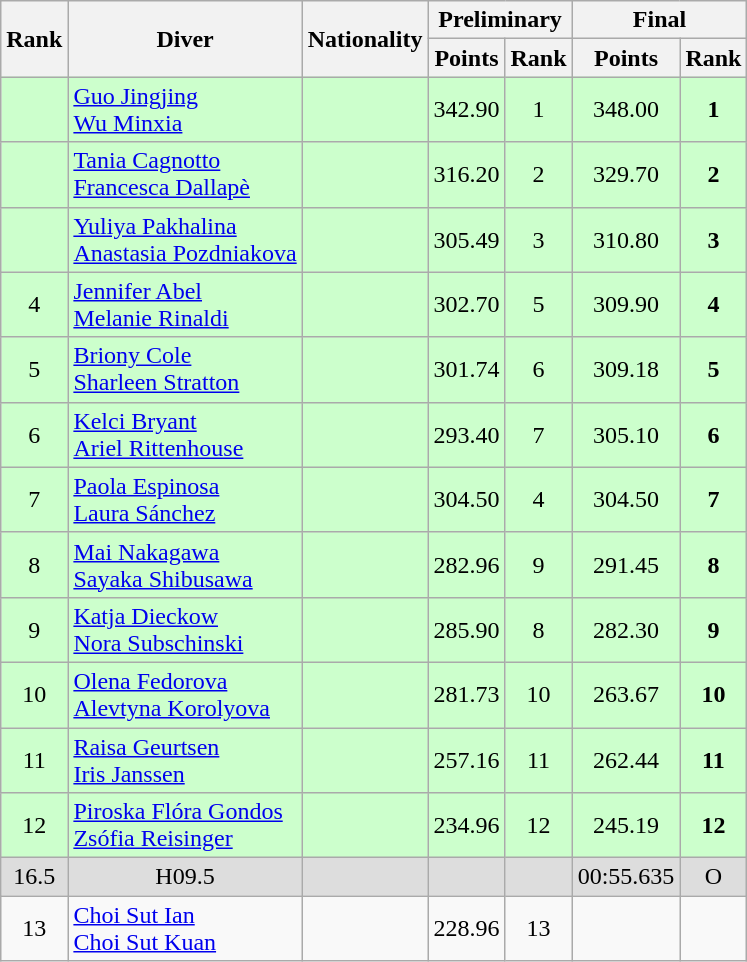<table class="wikitable" style="text-align:center">
<tr>
<th rowspan="2">Rank</th>
<th rowspan="2">Diver</th>
<th rowspan="2">Nationality</th>
<th colspan="2">Preliminary</th>
<th colspan="2">Final</th>
</tr>
<tr>
<th>Points</th>
<th>Rank</th>
<th>Points</th>
<th>Rank</th>
</tr>
<tr bgcolor=ccffcc>
<td></td>
<td align=left><a href='#'>Guo Jingjing</a><br><a href='#'>Wu Minxia</a></td>
<td align=left></td>
<td>342.90</td>
<td>1</td>
<td>348.00</td>
<td><strong>1</strong></td>
</tr>
<tr bgcolor=ccffcc>
<td></td>
<td align=left><a href='#'>Tania Cagnotto</a><br><a href='#'>Francesca Dallapè</a></td>
<td align=left></td>
<td>316.20</td>
<td>2</td>
<td>329.70</td>
<td><strong>2</strong></td>
</tr>
<tr bgcolor=ccffcc>
<td></td>
<td align=left><a href='#'>Yuliya Pakhalina</a><br><a href='#'>Anastasia Pozdniakova</a></td>
<td align=left></td>
<td>305.49</td>
<td>3</td>
<td>310.80</td>
<td><strong>3</strong></td>
</tr>
<tr bgcolor=ccffcc>
<td>4</td>
<td align=left><a href='#'>Jennifer Abel</a><br><a href='#'>Melanie Rinaldi</a></td>
<td align=left></td>
<td>302.70</td>
<td>5</td>
<td>309.90</td>
<td><strong>4</strong></td>
</tr>
<tr bgcolor=ccffcc>
<td>5</td>
<td align=left><a href='#'>Briony Cole</a><br><a href='#'>Sharleen Stratton</a></td>
<td align=left></td>
<td>301.74</td>
<td>6</td>
<td>309.18</td>
<td><strong>5</strong></td>
</tr>
<tr bgcolor=ccffcc>
<td>6</td>
<td align=left><a href='#'>Kelci Bryant</a><br><a href='#'>Ariel Rittenhouse</a></td>
<td align=left></td>
<td>293.40</td>
<td>7</td>
<td>305.10</td>
<td><strong>6</strong></td>
</tr>
<tr bgcolor=ccffcc>
<td>7</td>
<td align=left><a href='#'>Paola Espinosa</a><br><a href='#'>Laura Sánchez</a></td>
<td align=left></td>
<td>304.50</td>
<td>4</td>
<td>304.50</td>
<td><strong>7</strong></td>
</tr>
<tr bgcolor=ccffcc>
<td>8</td>
<td align=left><a href='#'>Mai Nakagawa</a><br><a href='#'>Sayaka Shibusawa</a></td>
<td align=left></td>
<td>282.96</td>
<td>9</td>
<td>291.45</td>
<td><strong>8</strong></td>
</tr>
<tr bgcolor=ccffcc>
<td>9</td>
<td align=left><a href='#'>Katja Dieckow</a><br><a href='#'>Nora Subschinski</a></td>
<td align=left></td>
<td>285.90</td>
<td>8</td>
<td>282.30</td>
<td><strong>9</strong></td>
</tr>
<tr bgcolor=ccffcc>
<td>10</td>
<td align=left><a href='#'>Olena Fedorova</a><br><a href='#'>Alevtyna Korolyova</a></td>
<td align=left></td>
<td>281.73</td>
<td>10</td>
<td>263.67</td>
<td><strong>10</strong></td>
</tr>
<tr bgcolor=ccffcc>
<td>11</td>
<td align=left><a href='#'>Raisa Geurtsen</a><br><a href='#'>Iris Janssen</a></td>
<td align=left></td>
<td>257.16</td>
<td>11</td>
<td>262.44</td>
<td><strong>11</strong></td>
</tr>
<tr bgcolor=ccffcc>
<td>12</td>
<td align=left><a href='#'>Piroska Flóra Gondos</a><br><a href='#'>Zsófia Reisinger</a></td>
<td align=left></td>
<td>234.96</td>
<td>12</td>
<td>245.19</td>
<td><strong>12</strong></td>
</tr>
<tr bgcolor=#DDDDDD>
<td><span>16.5</span></td>
<td><span>H09.5</span></td>
<td></td>
<td></td>
<td></td>
<td><span>00:55.635</span></td>
<td><span>O</span></td>
</tr>
<tr>
<td>13</td>
<td align=left><a href='#'>Choi Sut Ian</a><br><a href='#'>Choi Sut Kuan</a></td>
<td align=left></td>
<td>228.96</td>
<td>13</td>
<td></td>
<td><strong> </strong></td>
</tr>
</table>
